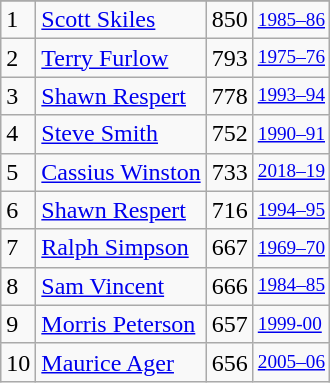<table class="wikitable">
<tr>
</tr>
<tr>
<td>1</td>
<td><a href='#'>Scott Skiles</a></td>
<td>850</td>
<td style="font-size:80%;"><a href='#'>1985–86</a></td>
</tr>
<tr>
<td>2</td>
<td><a href='#'>Terry Furlow</a></td>
<td>793</td>
<td style="font-size:80%;"><a href='#'>1975–76</a></td>
</tr>
<tr>
<td>3</td>
<td><a href='#'>Shawn Respert</a></td>
<td>778</td>
<td style="font-size:80%;"><a href='#'>1993–94</a></td>
</tr>
<tr>
<td>4</td>
<td><a href='#'>Steve Smith</a></td>
<td>752</td>
<td style="font-size:80%;"><a href='#'>1990–91</a></td>
</tr>
<tr>
<td>5</td>
<td><a href='#'>Cassius Winston</a></td>
<td>733</td>
<td style="font-size:80%;"><a href='#'>2018–19</a></td>
</tr>
<tr>
<td>6</td>
<td><a href='#'>Shawn Respert</a></td>
<td>716</td>
<td style="font-size:80%;"><a href='#'>1994–95</a></td>
</tr>
<tr>
<td>7</td>
<td><a href='#'>Ralph Simpson</a></td>
<td>667</td>
<td style="font-size:80%;"><a href='#'>1969–70</a></td>
</tr>
<tr>
<td>8</td>
<td><a href='#'>Sam Vincent</a></td>
<td>666</td>
<td style="font-size:80%;"><a href='#'>1984–85</a></td>
</tr>
<tr>
<td>9</td>
<td><a href='#'>Morris Peterson</a></td>
<td>657</td>
<td style="font-size:80%;"><a href='#'>1999-00</a></td>
</tr>
<tr>
<td>10</td>
<td><a href='#'>Maurice Ager</a></td>
<td>656</td>
<td style="font-size:80%;"><a href='#'>2005–06</a></td>
</tr>
</table>
